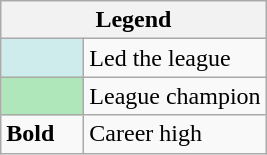<table class="wikitable">
<tr>
<th colspan="2">Legend</th>
</tr>
<tr>
<td style="background:#cfecec; width:3em;"></td>
<td>Led the league</td>
</tr>
<tr>
<td style="background:#afe6ba; width:3em;"></td>
<td>League champion</td>
</tr>
<tr>
<td><strong>Bold</strong></td>
<td>Career high</td>
</tr>
</table>
